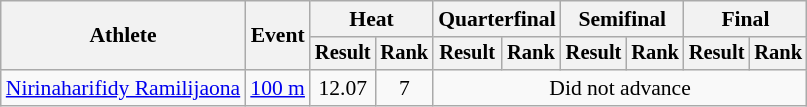<table class="wikitable" style="font-size:90%">
<tr>
<th rowspan="2">Athlete</th>
<th rowspan="2">Event</th>
<th colspan="2">Heat</th>
<th colspan="2">Quarterfinal</th>
<th colspan="2">Semifinal</th>
<th colspan="2">Final</th>
</tr>
<tr style="font-size:95%">
<th>Result</th>
<th>Rank</th>
<th>Result</th>
<th>Rank</th>
<th>Result</th>
<th>Rank</th>
<th>Result</th>
<th>Rank</th>
</tr>
<tr align=center>
<td align=left><a href='#'>Nirinaharifidy Ramilijaona</a></td>
<td align=left><a href='#'>100 m</a></td>
<td>12.07</td>
<td>7</td>
<td colspan=6>Did not advance</td>
</tr>
</table>
